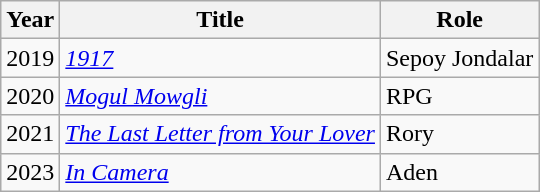<table class="wikitable">
<tr>
<th>Year</th>
<th>Title</th>
<th>Role</th>
</tr>
<tr>
<td>2019</td>
<td><a href='#'><em>1917</em></a></td>
<td>Sepoy Jondalar</td>
</tr>
<tr>
<td>2020</td>
<td><em><a href='#'>Mogul Mowgli</a></em></td>
<td>RPG</td>
</tr>
<tr>
<td>2021</td>
<td><em><a href='#'>The Last Letter from Your Lover</a></em></td>
<td>Rory</td>
</tr>
<tr>
<td>2023</td>
<td><em><a href='#'>In Camera</a></em></td>
<td>Aden</td>
</tr>
</table>
